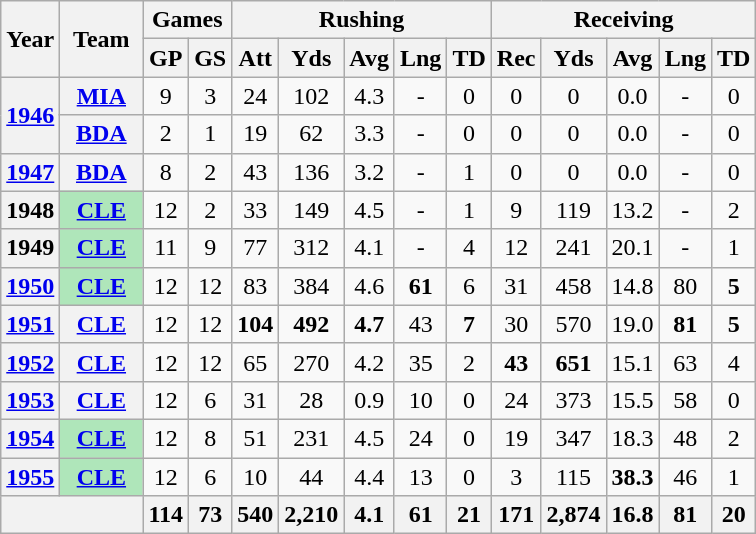<table class="wikitable" style="text-align:center;">
<tr>
<th rowspan="2">Year</th>
<th rowspan="2">Team</th>
<th colspan="2">Games</th>
<th colspan="5">Rushing</th>
<th colspan="5">Receiving</th>
</tr>
<tr>
<th>GP</th>
<th>GS</th>
<th>Att</th>
<th>Yds</th>
<th>Avg</th>
<th>Lng</th>
<th>TD</th>
<th>Rec</th>
<th>Yds</th>
<th>Avg</th>
<th>Lng</th>
<th>TD</th>
</tr>
<tr>
<th rowspan="2"><a href='#'>1946</a></th>
<th><a href='#'>MIA</a></th>
<td>9</td>
<td>3</td>
<td>24</td>
<td>102</td>
<td>4.3</td>
<td>-</td>
<td>0</td>
<td>0</td>
<td>0</td>
<td>0.0</td>
<td>-</td>
<td>0</td>
</tr>
<tr>
<th><a href='#'>BDA</a></th>
<td>2</td>
<td>1</td>
<td>19</td>
<td>62</td>
<td>3.3</td>
<td>-</td>
<td>0</td>
<td>0</td>
<td>0</td>
<td>0.0</td>
<td>-</td>
<td>0</td>
</tr>
<tr>
<th><a href='#'>1947</a></th>
<th><a href='#'>BDA</a></th>
<td>8</td>
<td>2</td>
<td>43</td>
<td>136</td>
<td>3.2</td>
<td>-</td>
<td>1</td>
<td>0</td>
<td>0</td>
<td>0.0</td>
<td>-</td>
<td>0</td>
</tr>
<tr>
<th>1948</th>
<th style="background:#afe6ba; width:3em;"><a href='#'>CLE</a></th>
<td>12</td>
<td>2</td>
<td>33</td>
<td>149</td>
<td>4.5</td>
<td>-</td>
<td>1</td>
<td>9</td>
<td>119</td>
<td>13.2</td>
<td>-</td>
<td>2</td>
</tr>
<tr>
<th>1949</th>
<th style="background:#afe6ba; width:3em;"><a href='#'>CLE</a></th>
<td>11</td>
<td>9</td>
<td>77</td>
<td>312</td>
<td>4.1</td>
<td>-</td>
<td>4</td>
<td>12</td>
<td>241</td>
<td>20.1</td>
<td>-</td>
<td>1</td>
</tr>
<tr>
<th><a href='#'>1950</a></th>
<th style="background:#afe6ba; width:3em;"><a href='#'>CLE</a></th>
<td>12</td>
<td>12</td>
<td>83</td>
<td>384</td>
<td>4.6</td>
<td><strong>61</strong></td>
<td>6</td>
<td>31</td>
<td>458</td>
<td>14.8</td>
<td>80</td>
<td><strong>5</strong></td>
</tr>
<tr>
<th><a href='#'>1951</a></th>
<th><a href='#'>CLE</a></th>
<td>12</td>
<td>12</td>
<td><strong>104</strong></td>
<td><strong>492</strong></td>
<td><strong>4.7</strong></td>
<td>43</td>
<td><strong>7</strong></td>
<td>30</td>
<td>570</td>
<td>19.0</td>
<td><strong>81</strong></td>
<td><strong>5</strong></td>
</tr>
<tr>
<th><a href='#'>1952</a></th>
<th><a href='#'>CLE</a></th>
<td>12</td>
<td>12</td>
<td>65</td>
<td>270</td>
<td>4.2</td>
<td>35</td>
<td>2</td>
<td><strong>43</strong></td>
<td><strong>651</strong></td>
<td>15.1</td>
<td>63</td>
<td>4</td>
</tr>
<tr>
<th><a href='#'>1953</a></th>
<th><a href='#'>CLE</a></th>
<td>12</td>
<td>6</td>
<td>31</td>
<td>28</td>
<td>0.9</td>
<td>10</td>
<td>0</td>
<td>24</td>
<td>373</td>
<td>15.5</td>
<td>58</td>
<td>0</td>
</tr>
<tr>
<th><a href='#'>1954</a></th>
<th style="background:#afe6ba; width:3em;"><a href='#'>CLE</a></th>
<td>12</td>
<td>8</td>
<td>51</td>
<td>231</td>
<td>4.5</td>
<td>24</td>
<td>0</td>
<td>19</td>
<td>347</td>
<td>18.3</td>
<td>48</td>
<td>2</td>
</tr>
<tr>
<th><a href='#'>1955</a></th>
<th style="background:#afe6ba; width:3em;"><a href='#'>CLE</a></th>
<td>12</td>
<td>6</td>
<td>10</td>
<td>44</td>
<td>4.4</td>
<td>13</td>
<td>0</td>
<td>3</td>
<td>115</td>
<td><strong>38.3</strong></td>
<td>46</td>
<td>1</td>
</tr>
<tr>
<th colspan="2"></th>
<th>114</th>
<th>73</th>
<th>540</th>
<th>2,210</th>
<th>4.1</th>
<th>61</th>
<th>21</th>
<th>171</th>
<th>2,874</th>
<th>16.8</th>
<th>81</th>
<th>20</th>
</tr>
</table>
